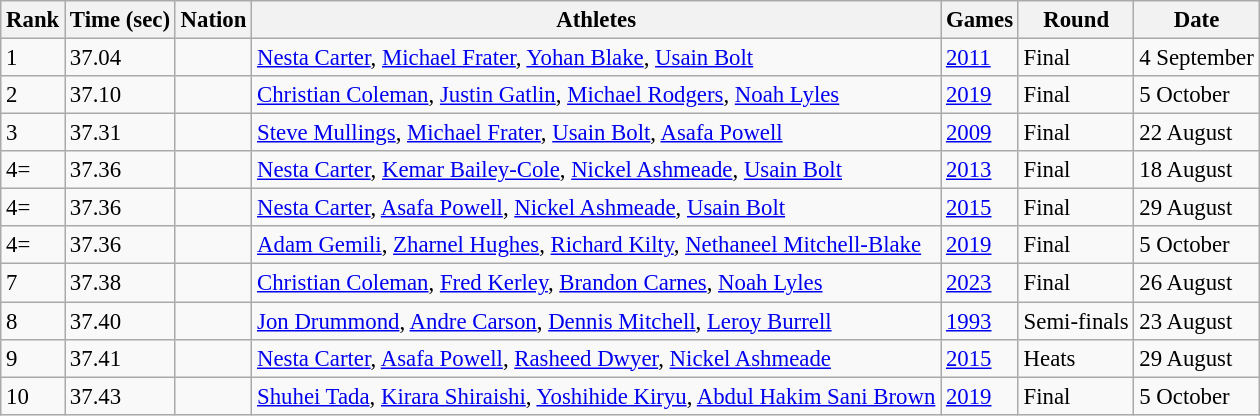<table class=wikitable style="font-size:95%">
<tr>
<th>Rank</th>
<th>Time (sec)</th>
<th>Nation</th>
<th>Athletes</th>
<th>Games</th>
<th>Round</th>
<th>Date</th>
</tr>
<tr>
<td>1</td>
<td>37.04</td>
<td align=left></td>
<td><a href='#'>Nesta Carter</a>, <a href='#'>Michael Frater</a>, <a href='#'>Yohan Blake</a>, <a href='#'>Usain Bolt</a></td>
<td><a href='#'>2011</a></td>
<td>Final</td>
<td>4 September</td>
</tr>
<tr>
<td>2</td>
<td>37.10</td>
<td align=left></td>
<td><a href='#'>Christian Coleman</a>, <a href='#'>Justin Gatlin</a>, <a href='#'>Michael Rodgers</a>, <a href='#'>Noah Lyles</a></td>
<td><a href='#'>2019</a></td>
<td>Final</td>
<td>5 October</td>
</tr>
<tr>
<td>3</td>
<td>37.31</td>
<td align=left></td>
<td><a href='#'>Steve Mullings</a>, <a href='#'>Michael Frater</a>, <a href='#'>Usain Bolt</a>, <a href='#'>Asafa Powell</a></td>
<td><a href='#'>2009</a></td>
<td>Final</td>
<td>22 August</td>
</tr>
<tr>
<td>4=</td>
<td>37.36</td>
<td align=left></td>
<td><a href='#'>Nesta Carter</a>, <a href='#'>Kemar Bailey-Cole</a>, <a href='#'>Nickel Ashmeade</a>, <a href='#'>Usain Bolt</a></td>
<td><a href='#'>2013</a></td>
<td>Final</td>
<td>18 August</td>
</tr>
<tr>
<td>4=</td>
<td>37.36</td>
<td align=left></td>
<td><a href='#'>Nesta Carter</a>, <a href='#'>Asafa Powell</a>, <a href='#'>Nickel Ashmeade</a>, <a href='#'>Usain Bolt</a></td>
<td><a href='#'>2015</a></td>
<td>Final</td>
<td>29 August</td>
</tr>
<tr>
<td>4=</td>
<td>37.36</td>
<td align=left></td>
<td><a href='#'>Adam Gemili</a>, <a href='#'>Zharnel Hughes</a>, <a href='#'>Richard Kilty</a>, <a href='#'>Nethaneel Mitchell-Blake</a></td>
<td><a href='#'>2019</a></td>
<td>Final</td>
<td>5 October</td>
</tr>
<tr>
<td>7</td>
<td>37.38</td>
<td align=left></td>
<td><a href='#'>Christian Coleman</a>, <a href='#'>Fred Kerley</a>, <a href='#'>Brandon Carnes</a>, <a href='#'>Noah Lyles</a></td>
<td><a href='#'>2023</a></td>
<td>Final</td>
<td>26 August</td>
</tr>
<tr>
<td>8</td>
<td>37.40</td>
<td align=left></td>
<td><a href='#'>Jon Drummond</a>, <a href='#'>Andre Carson</a>, <a href='#'>Dennis Mitchell</a>, <a href='#'>Leroy Burrell</a></td>
<td><a href='#'>1993</a></td>
<td>Semi-finals</td>
<td>23 August</td>
</tr>
<tr>
<td>9</td>
<td>37.41</td>
<td align=left></td>
<td><a href='#'>Nesta Carter</a>, <a href='#'>Asafa Powell</a>, <a href='#'>Rasheed Dwyer</a>, <a href='#'>Nickel Ashmeade</a></td>
<td><a href='#'>2015</a></td>
<td>Heats</td>
<td>29 August</td>
</tr>
<tr>
<td>10</td>
<td>37.43</td>
<td align=left></td>
<td><a href='#'>Shuhei Tada</a>, <a href='#'>Kirara Shiraishi</a>, <a href='#'>Yoshihide Kiryu</a>, <a href='#'>Abdul Hakim Sani Brown</a></td>
<td><a href='#'>2019</a></td>
<td>Final</td>
<td>5 October</td>
</tr>
</table>
